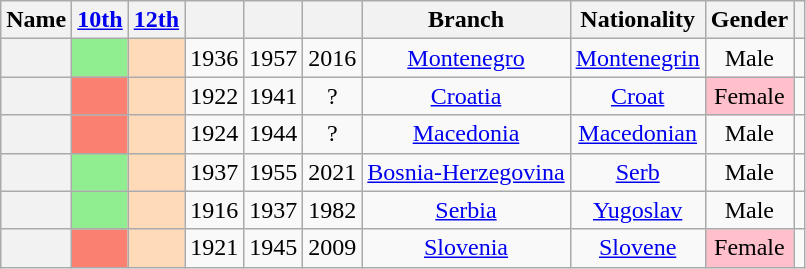<table class="wikitable sortable" style=text-align:center>
<tr>
<th scope="col">Name</th>
<th scope="col"><a href='#'>10th</a></th>
<th scope="col"><a href='#'>12th</a></th>
<th scope="col"></th>
<th scope="col"></th>
<th scope="col"></th>
<th scope="col">Branch</th>
<th scope="col">Nationality</th>
<th scope="col">Gender</th>
<th scope="col" class="unsortable"></th>
</tr>
<tr>
<th align="center" scope="row" style="font-weight:normal;"></th>
<td bgcolor = LightGreen></td>
<td bgcolor = PeachPuff></td>
<td>1936</td>
<td>1957</td>
<td>2016</td>
<td><a href='#'>Montenegro</a></td>
<td><a href='#'>Montenegrin</a></td>
<td>Male</td>
<td></td>
</tr>
<tr>
<th align="center" scope="row" style="font-weight:normal;"></th>
<td bgcolor = Salmon></td>
<td bgcolor = PeachPuff></td>
<td>1922</td>
<td>1941</td>
<td>?</td>
<td><a href='#'>Croatia</a></td>
<td><a href='#'>Croat</a></td>
<td style="background: Pink">Female</td>
<td></td>
</tr>
<tr>
<th align="center" scope="row" style="font-weight:normal;"></th>
<td bgcolor = Salmon></td>
<td bgcolor = PeachPuff></td>
<td>1924</td>
<td>1944</td>
<td>?</td>
<td><a href='#'>Macedonia</a></td>
<td><a href='#'>Macedonian</a></td>
<td>Male</td>
<td></td>
</tr>
<tr>
<th align="center" scope="row" style="font-weight:normal;"></th>
<td bgcolor = LightGreen></td>
<td bgcolor = PeachPuff></td>
<td>1937</td>
<td>1955</td>
<td>2021</td>
<td><a href='#'>Bosnia-Herzegovina</a></td>
<td><a href='#'>Serb</a></td>
<td>Male</td>
<td></td>
</tr>
<tr>
<th align="center" scope="row" style="font-weight:normal;"></th>
<td bgcolor = LightGreen></td>
<td bgcolor = PeachPuff></td>
<td>1916</td>
<td>1937</td>
<td>1982</td>
<td><a href='#'>Serbia</a></td>
<td><a href='#'>Yugoslav</a></td>
<td>Male</td>
<td></td>
</tr>
<tr>
<th align="center" scope="row" style="font-weight:normal;"></th>
<td bgcolor = Salmon></td>
<td bgcolor = PeachPuff></td>
<td>1921</td>
<td>1945</td>
<td>2009</td>
<td><a href='#'>Slovenia</a></td>
<td><a href='#'>Slovene</a></td>
<td style="background: Pink">Female</td>
<td></td>
</tr>
</table>
